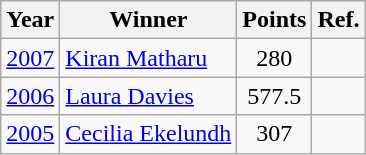<table class="wikitable">
<tr>
<th>Year</th>
<th>Winner</th>
<th>Points</th>
<th>Ref.</th>
</tr>
<tr>
<td><a href='#'>2007</a></td>
<td> <a href='#'>Kiran Matharu</a></td>
<td align=center>280</td>
<td></td>
</tr>
<tr>
<td><a href='#'>2006</a></td>
<td> <a href='#'>Laura Davies</a></td>
<td align=center>577.5</td>
<td></td>
</tr>
<tr>
<td><a href='#'>2005</a></td>
<td> <a href='#'>Cecilia Ekelundh</a></td>
<td align=center>307</td>
<td></td>
</tr>
</table>
